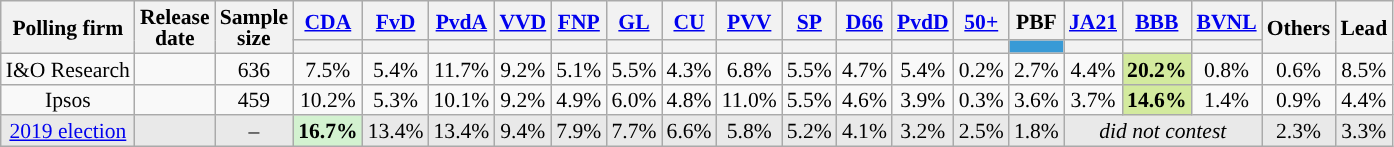<table class="wikitable sortable tpl-blanktable" style="text-align:center;font-size:90%;line-height:14px;">
<tr>
<th rowspan="2">Polling firm</th>
<th rowspan="2">Release<br>date</th>
<th rowspan="2">Sample<br>size</th>
<th class="unsortable" style="width:30px;"><a href='#'>CDA</a></th>
<th class="unsortable" style="width:30px;"><a href='#'>FvD</a></th>
<th class="unsortable" style="width:30px;"><a href='#'>PvdA</a></th>
<th class="unsortable" style="width:30px;"><a href='#'>VVD</a></th>
<th class="unsortable" style="width:30px;"><a href='#'>FNP</a></th>
<th class="unsortable" style="width:30px;"><a href='#'>GL</a></th>
<th class="unsortable" style="width:30px;"><a href='#'>CU</a></th>
<th class="unsortable" style="width:30px;"><a href='#'>PVV</a></th>
<th class="unsortable" style="width:30px;"><a href='#'>SP</a></th>
<th class="unsortable" style="width:30px;"><a href='#'>D66</a></th>
<th class="unsortable" style="width:30px;"><a href='#'>PvdD</a></th>
<th class="unsortable" style="width:30px;"><a href='#'>50+</a></th>
<th class="unsortable" style="width:30px;">PBF </th>
<th class="unsortable" style="width:30px;"><a href='#'>JA21</a></th>
<th class="unsortable" style="width:30px;"><a href='#'>BBB</a></th>
<th class="unsortable" style="width:30px;"><a href='#'>BVNL</a></th>
<th class="unsortable" style="width:30px;" rowspan="2">Others</th>
<th rowspan="2">Lead</th>
</tr>
<tr>
<th data-sort-type="number" style="background:"></th>
<th data-sort-type="number" style="background:"></th>
<th data-sort-type="number" style="background:"></th>
<th data-sort-type="number" style="background:"></th>
<th data-sort-type="number" style="background:"></th>
<th data-sort-type="number" style="background:"></th>
<th data-sort-type="number" style="background:"></th>
<th data-sort-type="number" style="background:"></th>
<th data-sort-type="number" style="background:"></th>
<th data-sort-type="number" style="background:"></th>
<th data-sort-type="number" style="background:"></th>
<th data-sort-type="number" style="background:"></th>
<th data-sort-type="number" style="background:#389ad6;"></th>
<th data-sort-type="number" style="background:"></th>
<th data-sort-type="number" style="background:"></th>
<th data-sort-type="number" style="background:"></th>
</tr>
<tr>
<td>I&O Research</td>
<td></td>
<td>636</td>
<td>7.5%</td>
<td>5.4%</td>
<td>11.7%</td>
<td>9.2%</td>
<td>5.1%</td>
<td>5.5%</td>
<td>4.3%</td>
<td>6.8%</td>
<td>5.5%</td>
<td>4.7%</td>
<td>5.4%</td>
<td>0.2%</td>
<td>2.7%</td>
<td>4.4%</td>
<td style="background:#d3ea9e;"><strong>20.2%</strong></td>
<td>0.8%</td>
<td>0.6%</td>
<td style="background:">8.5%</td>
</tr>
<tr>
<td>Ipsos</td>
<td></td>
<td>459</td>
<td>10.2%</td>
<td>5.3%</td>
<td>10.1%</td>
<td>9.2%</td>
<td>4.9%</td>
<td>6.0%</td>
<td>4.8%</td>
<td>11.0%</td>
<td>5.5%</td>
<td>4.6%</td>
<td>3.9%</td>
<td>0.3%</td>
<td>3.6%</td>
<td>3.7%</td>
<td style="background:#d3ea9e;"><strong>14.6%</strong></td>
<td>1.4%</td>
<td>0.9%</td>
<td style="background:">4.4%</td>
</tr>
<tr style="background:#E9E9E9;">
<td><a href='#'>2019 election</a></td>
<td></td>
<td>–</td>
<td style="background:#D3F2D0;"><strong>16.7%</strong></td>
<td>13.4%</td>
<td>13.4%</td>
<td>9.4%</td>
<td>7.9%</td>
<td>7.7%</td>
<td>6.6%</td>
<td>5.8%</td>
<td>5.2%</td>
<td>4.1%</td>
<td>3.2%</td>
<td>2.5%</td>
<td>1.8%</td>
<td colspan=3><em>did not contest</em></td>
<td>2.3%</td>
<td style="background:">3.3%</td>
</tr>
</table>
